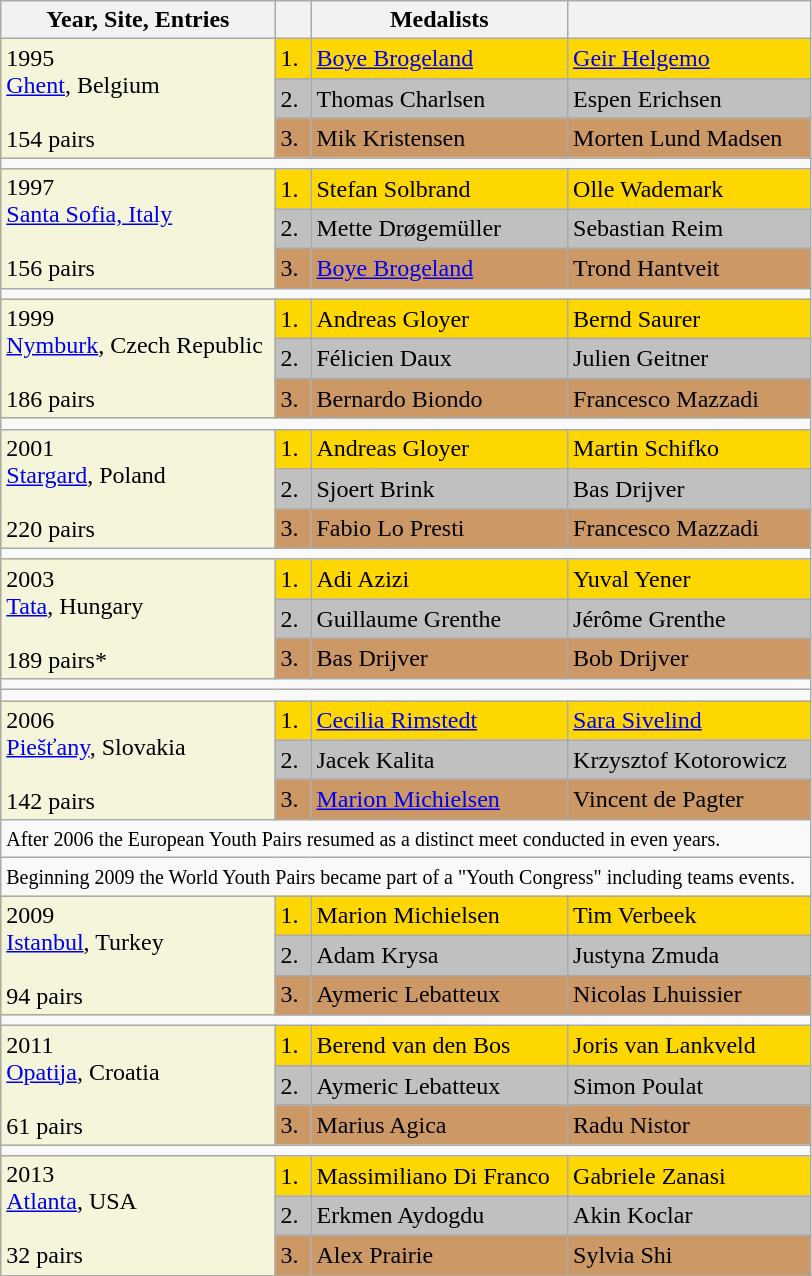<table class="wikitable">
<tr>
<th>Year, Site, Entries</th>
<th></th>
<th>Medalists</th>
<th></th>
</tr>
<tr bgcolor="gold">
<td rowspan=3 bgcolor="beige" valign="Top">1995<br><a href='#'>Ghent</a>, Belgium
<br>
<br>154 pairs</td>
<td>1. </td>
<td> <a href='#'>Boye Brogeland</a></td>
<td> <a href='#'>Geir Helgemo</a></td>
</tr>
<tr bgcolor="silver">
<td>2.</td>
<td> Thomas Charlsen</td>
<td> Espen Erichsen</td>
</tr>
<tr bgcolor="cc9966">
<td>3.</td>
<td> Mik Kristensen</td>
<td> Morten Lund Madsen</td>
</tr>
<tr>
<td colspan=4></td>
</tr>
<tr bgcolor="gold">
<td rowspan=3 bgcolor="beige" valign="Top">1997<br><a href='#'>Santa Sofia, Italy</a>
<br>
<br>156 pairs</td>
<td>1.</td>
<td> Stefan Solbrand</td>
<td> Olle Wademark</td>
</tr>
<tr bgcolor="silver">
<td>2.</td>
<td> Mette Drøgemüller  </td>
<td> Sebastian Reim</td>
</tr>
<tr bgcolor="cc9966">
<td>3.</td>
<td> <a href='#'>Boye Brogeland</a></td>
<td> Trond Hantveit</td>
</tr>
<tr>
<td colspan=4></td>
</tr>
<tr bgcolor="gold">
<td rowspan=3 bgcolor="beige" valign="Top">1999<br><a href='#'>Nymburk</a>, Czech Republic
<br>
<br>186 pairs</td>
<td>1.</td>
<td> Andreas Gloyer</td>
<td> Bernd Saurer</td>
</tr>
<tr bgcolor="silver">
<td>2.</td>
<td> Félicien Daux</td>
<td> Julien Geitner</td>
</tr>
<tr bgcolor="cc9966">
<td>3.</td>
<td> Bernardo Biondo</td>
<td> Francesco Mazzadi</td>
</tr>
<tr>
<td colspan=4></td>
</tr>
<tr bgcolor="gold">
<td rowspan=3 bgcolor="beige" valign="Top">2001<br><a href='#'>Stargard</a>, Poland
<br>
<br>220 pairs</td>
<td>1.</td>
<td> Andreas Gloyer</td>
<td> Martin Schifko</td>
</tr>
<tr bgcolor="silver">
<td>2.</td>
<td> Sjoert Brink</td>
<td> Bas Drijver</td>
</tr>
<tr bgcolor="cc9966">
<td>3.</td>
<td> Fabio Lo Presti</td>
<td> Francesco Mazzadi</td>
</tr>
<tr>
<td colspan=4></td>
</tr>
<tr bgcolor="gold">
<td rowspan=3 bgcolor="beige" valign="Top">2003<br><a href='#'>Tata</a>, Hungary
<br>
<br>189 pairs*</td>
<td>1.</td>
<td> Adi Azizi</td>
<td> Yuval Yener</td>
</tr>
<tr bgcolor="silver">
<td>2.</td>
<td> Guillaume Grenthe</td>
<td> Jérôme Grenthe</td>
</tr>
<tr bgcolor="cc9966">
<td>3.</td>
<td> Bas Drijver</td>
<td> Bob Drijver</td>
</tr>
<tr>
<td colspan=4></td>
</tr>
<tr>
<td colspan=4></td>
</tr>
<tr bgcolor="gold">
<td rowspan=3 bgcolor="beige" valign="Top">2006<br><a href='#'>Piešťany</a>, Slovakia  
<br>
<br>142 pairs</td>
<td>1.</td>
<td> <a href='#'>Cecilia Rimstedt</a></td>
<td> <a href='#'>Sara Sivelind</a></td>
</tr>
<tr bgcolor="silver">
<td>2.</td>
<td> Jacek Kalita</td>
<td> Krzysztof Kotorowicz  </td>
</tr>
<tr bgcolor="cc9966">
<td>3.</td>
<td> <a href='#'>Marion Michielsen</a></td>
<td> Vincent de Pagter</td>
</tr>
<tr>
<td colspan=4><small>After 2006 the European Youth Pairs resumed as a distinct meet conducted in even years.  </small></td>
</tr>
<tr>
<td colspan=4><small>Beginning 2009 the World Youth Pairs became part of a "Youth Congress" including teams events.  </small></td>
</tr>
<tr bgcolor="gold">
<td rowspan=3 bgcolor="beige" valign="Top">2009<br><a href='#'>Istanbul</a>, Turkey
<br>
<br>94 pairs</td>
<td>1.</td>
<td> Marion Michielsen</td>
<td> Tim Verbeek</td>
</tr>
<tr bgcolor="silver">
<td>2.</td>
<td> Adam Krysa</td>
<td> Justyna Zmuda</td>
</tr>
<tr bgcolor="cc9966">
<td>3.</td>
<td> Aymeric Lebatteux</td>
<td> Nicolas Lhuissier</td>
</tr>
<tr>
<td colspan=4></td>
</tr>
<tr bgcolor="gold">
<td rowspan=3 bgcolor="beige" valign="Top">2011<br><a href='#'>Opatija</a>, Croatia
<br>
<br>61 pairs</td>
<td>1.</td>
<td> Berend van den Bos  </td>
<td> Joris van Lankveld  </td>
</tr>
<tr bgcolor="silver">
<td>2.</td>
<td> Aymeric Lebatteux</td>
<td> Simon Poulat</td>
</tr>
<tr bgcolor="cc9966">
<td>3.</td>
<td> Marius Agica</td>
<td> Radu Nistor</td>
</tr>
<tr>
<td colspan=4></td>
</tr>
<tr bgcolor="gold">
<td rowspan=3 bgcolor="beige" valign="Top">2013<br><a href='#'>Atlanta</a>, USA
<br>
<br>32 pairs </td>
<td>1.</td>
<td> Massimiliano Di Franco </td>
<td> Gabriele Zanasi</td>
</tr>
<tr bgcolor="silver">
<td>2.</td>
<td> Erkmen Aydogdu</td>
<td> Akin Koclar</td>
</tr>
<tr bgcolor="cc9966">
<td>3.</td>
<td> Alex Prairie</td>
<td> Sylvia Shi</td>
</tr>
<tr>
</tr>
</table>
